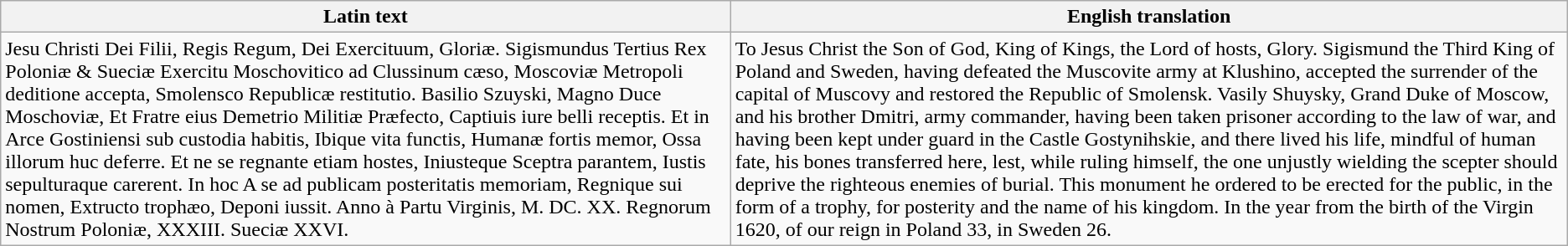<table class="wikitable">
<tr>
<th>Latin text</th>
<th>English translation</th>
</tr>
<tr>
<td>Jesu Christi Dei Filii, Regis Regum, Dei Exercituum, Gloriæ. Sigismundus Tertius Rex Poloniæ & Sueciæ Exercitu Moschovitico ad Clussinum cæso, Moscoviæ Metropoli deditione accepta, Smolensco Republicæ restitutio. Basilio Szuyski, Magno Duce Moschoviæ, Et Fratre eius Demetrio Militiæ Præfecto, Captiuis iure belli receptis. Et in Arce Gostiniensi sub custodia habitis, Ibique vita functis, Humanæ fortis memor, Ossa illorum huc deferre. Et ne se regnante etiam hostes, Iniusteque Sceptra parantem, Iustis sepulturaque carerent. In hoc A se ad publicam posteritatis memoriam, Regnique sui nomen, Extructo trophæo, Deponi iussit. Anno à Partu Virginis, M. DC. XX. Regnorum Nostrum Poloniæ, XXXIII. Sueciæ XXVI.</td>
<td>To Jesus Christ the Son of God, King of Kings, the Lord of hosts, Glory. Sigismund the Third King of Poland and Sweden, having defeated the Muscovite army at Klushino, accepted the surrender of the capital of Muscovy and restored the Republic of Smolensk. Vasily Shuysky, Grand Duke of Moscow, and his brother Dmitri, army commander, having been taken prisoner according to the law of war, and having been kept under guard in the Castle Gostynihskie, and there lived his life, mindful of human fate, his bones transferred here, lest, while ruling himself, the one unjustly wielding the scepter should deprive the righteous enemies of burial. This monument he ordered to be erected for the public, in the form of a trophy, for posterity and the name of his kingdom. In the year from the birth of the Virgin 1620, of our reign in Poland 33, in Sweden 26.</td>
</tr>
</table>
